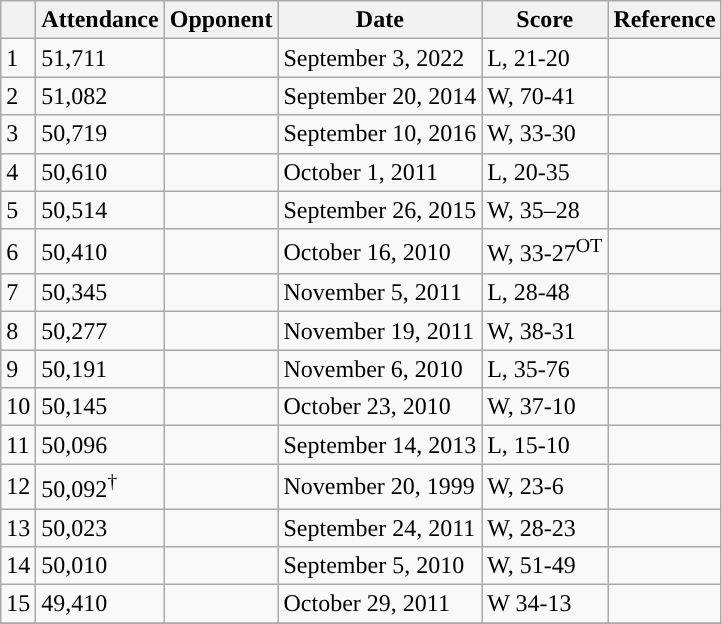<table class="wikitable sortable">
<tr>
<th></th>
<th>Attendance</th>
<th>Opponent</th>
<th>Date</th>
<th>Score</th>
<th>Reference</th>
</tr>
<tr>
<td>1</td>
<td>51,711</td>
<td></td>
<td>September 3, 2022</td>
<td>L, 21-20</td>
<td></td>
</tr>
<tr>
<td>2</td>
<td>51,082</td>
<td></td>
<td>September 20, 2014</td>
<td>W, 70-41</td>
<td></td>
</tr>
<tr>
<td>3</td>
<td>50,719</td>
<td></td>
<td>September 10, 2016</td>
<td>W, 33-30</td>
<td></td>
</tr>
<tr>
<td>4</td>
<td>50,610</td>
<td></td>
<td>October 1, 2011</td>
<td>L, 20-35</td>
<td></td>
</tr>
<tr>
<td>5</td>
<td>50,514</td>
<td></td>
<td>September 26, 2015</td>
<td>W, 35–28</td>
<td></td>
</tr>
<tr>
<td>6</td>
<td>50,410</td>
<td></td>
<td>October 16, 2010</td>
<td>W, 33-27<sup>OT</sup></td>
<td></td>
</tr>
<tr>
<td>7</td>
<td>50,345</td>
<td></td>
<td>November 5, 2011</td>
<td>L, 28-48</td>
<td></td>
</tr>
<tr>
<td>8</td>
<td>50,277</td>
<td></td>
<td>November 19, 2011</td>
<td>W, 38-31</td>
<td></td>
</tr>
<tr>
<td>9</td>
<td>50,191</td>
<td></td>
<td>November 6, 2010</td>
<td>L, 35-76</td>
<td></td>
</tr>
<tr>
<td>10</td>
<td>50,145</td>
<td></td>
<td>October 23, 2010</td>
<td>W, 37-10</td>
<td></td>
</tr>
<tr>
<td>11</td>
<td>50,096</td>
<td></td>
<td>September 14, 2013</td>
<td>L, 15-10</td>
<td></td>
</tr>
<tr>
<td>12</td>
<td>50,092<sup>†</sup></td>
<td></td>
<td>November 20, 1999</td>
<td>W, 23-6</td>
<td></td>
</tr>
<tr>
<td>13</td>
<td>50,023</td>
<td></td>
<td>September 24, 2011</td>
<td>W, 28-23</td>
<td></td>
</tr>
<tr>
<td>14</td>
<td>50,010</td>
<td></td>
<td>September 5, 2010</td>
<td>W, 51-49</td>
<td></td>
</tr>
<tr>
<td>15</td>
<td>49,410</td>
<td></td>
<td>October 29, 2011</td>
<td>W 34-13</td>
<td></td>
</tr>
<tr>
</tr>
</table>
